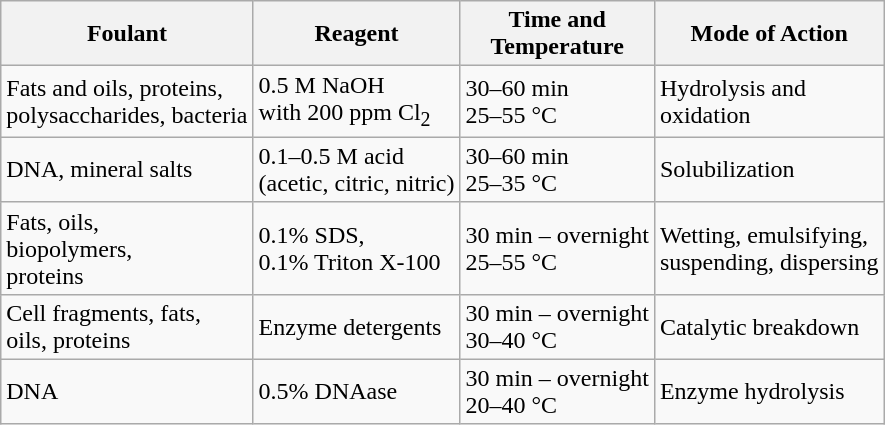<table class="wikitable">
<tr>
<th>Foulant</th>
<th>Reagent</th>
<th>Time and<br> Temperature</th>
<th>Mode of Action</th>
</tr>
<tr>
<td>Fats and oils, proteins,<br> polysaccharides, bacteria</td>
<td>0.5 M NaOH <br>with 200 ppm Cl<sub>2</sub></td>
<td>30–60 min<br>25–55 °C</td>
<td>Hydrolysis and<br> oxidation</td>
</tr>
<tr>
<td>DNA, mineral salts</td>
<td>0.1–0.5 M acid<br>(acetic, citric, nitric)</td>
<td>30–60 min<br>25–35 °C</td>
<td>Solubilization</td>
</tr>
<tr>
<td>Fats, oils, <br>biopolymers,<br> proteins</td>
<td>0.1% SDS, <br>0.1% Triton X-100</td>
<td>30 min – overnight <br>25–55 °C</td>
<td>Wetting, emulsifying,<br>suspending, dispersing</td>
</tr>
<tr>
<td>Cell fragments, fats,<br>oils, proteins</td>
<td>Enzyme detergents</td>
<td>30 min – overnight<br>30–40 °C</td>
<td>Catalytic breakdown</td>
</tr>
<tr>
<td>DNA</td>
<td>0.5% DNAase</td>
<td>30 min – overnight<br>20–40 °C</td>
<td>Enzyme hydrolysis</td>
</tr>
</table>
